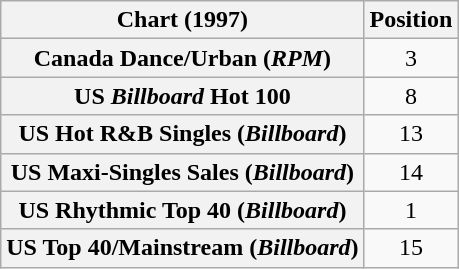<table class="wikitable sortable plainrowheaders" style="text-align:center">
<tr>
<th>Chart (1997)</th>
<th>Position</th>
</tr>
<tr>
<th scope="row">Canada Dance/Urban (<em>RPM</em>)</th>
<td>3</td>
</tr>
<tr>
<th scope="row">US <em>Billboard</em> Hot 100</th>
<td>8</td>
</tr>
<tr>
<th scope="row">US Hot R&B Singles (<em>Billboard</em>)</th>
<td>13</td>
</tr>
<tr>
<th scope="row">US Maxi-Singles Sales (<em>Billboard</em>)</th>
<td>14</td>
</tr>
<tr>
<th scope="row">US Rhythmic Top 40 (<em>Billboard</em>)</th>
<td>1</td>
</tr>
<tr>
<th scope="row">US Top 40/Mainstream (<em>Billboard</em>)</th>
<td>15</td>
</tr>
</table>
